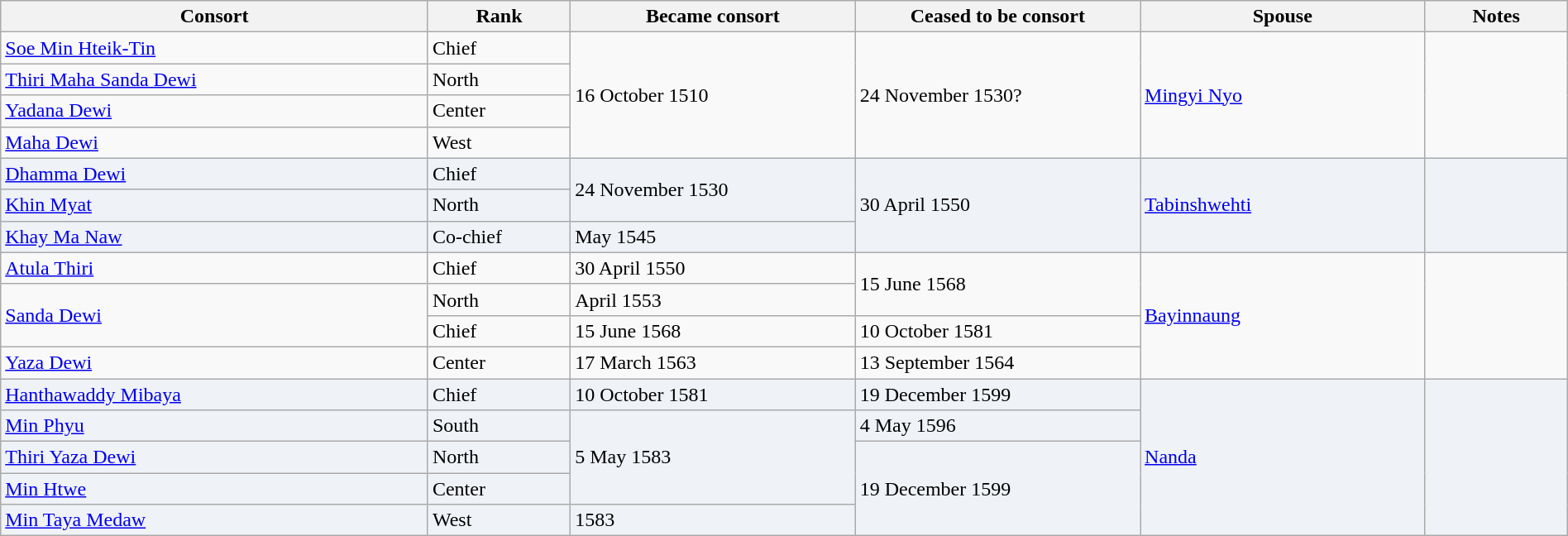<table width=100% class="wikitable">
<tr>
<th width=15%>Consort</th>
<th width=5%>Rank</th>
<th width=10%>Became consort</th>
<th width=10%>Ceased to be consort</th>
<th width=10%>Spouse</th>
<th width=5%>Notes</th>
</tr>
<tr>
<td><a href='#'>Soe Min Hteik-Tin</a></td>
<td>Chief</td>
<td rowspan="4">16 October 1510</td>
<td rowspan="4">24 November 1530?</td>
<td rowspan="4"><a href='#'>Mingyi Nyo</a></td>
<td rowspan="4"></td>
</tr>
<tr>
<td><a href='#'>Thiri Maha Sanda Dewi</a></td>
<td>North</td>
</tr>
<tr>
<td><a href='#'>Yadana Dewi</a></td>
<td>Center</td>
</tr>
<tr>
<td><a href='#'>Maha Dewi</a></td>
<td>West</td>
</tr>
<tr>
<td style="background:#eff2f7"><a href='#'>Dhamma Dewi</a></td>
<td style="background:#eff2f7">Chief</td>
<td style="background:#eff2f7"  rowspan="2">24 November 1530</td>
<td style="background:#eff2f7"  rowspan="3">30 April 1550</td>
<td style="background:#eff2f7"  rowspan="3"><a href='#'>Tabinshwehti</a></td>
<td style="background:#eff2f7"  rowspan="3"></td>
</tr>
<tr>
<td style="background:#eff2f7"><a href='#'>Khin Myat</a></td>
<td style="background:#eff2f7">North</td>
</tr>
<tr>
<td style="background:#eff2f7"><a href='#'>Khay Ma Naw</a></td>
<td style="background:#eff2f7">Co-chief</td>
<td style="background:#eff2f7"> May 1545</td>
</tr>
<tr>
<td><a href='#'>Atula Thiri</a></td>
<td>Chief</td>
<td>30 April 1550</td>
<td rowspan="2">15 June 1568</td>
<td rowspan="4"><a href='#'>Bayinnaung</a></td>
<td rowspan="4"></td>
</tr>
<tr>
<td rowspan="2"><a href='#'>Sanda Dewi</a></td>
<td>North</td>
<td>April 1553</td>
</tr>
<tr>
<td>Chief</td>
<td>15 June 1568</td>
<td>10 October 1581</td>
</tr>
<tr>
<td><a href='#'>Yaza Dewi</a></td>
<td>Center</td>
<td>17 March 1563</td>
<td>13 September 1564</td>
</tr>
<tr>
<td style="background:#eff2f7"><a href='#'>Hanthawaddy Mibaya</a></td>
<td style="background:#eff2f7">Chief</td>
<td style="background:#eff2f7">10 October 1581</td>
<td style="background:#eff2f7">19 December 1599</td>
<td style="background:#eff2f7"  rowspan="5"><a href='#'>Nanda</a></td>
<td style="background:#eff2f7" rowspan="5"></td>
</tr>
<tr>
<td style="background:#eff2f7"><a href='#'>Min Phyu</a></td>
<td style="background:#eff2f7">South</td>
<td style="background:#eff2f7"  rowspan="3"> 5 May 1583</td>
<td style="background:#eff2f7">4 May 1596</td>
</tr>
<tr>
<td style="background:#eff2f7"><a href='#'>Thiri Yaza Dewi</a></td>
<td style="background:#eff2f7">North</td>
<td style="background:#eff2f7" rowspan="3">19 December 1599</td>
</tr>
<tr>
<td style="background:#eff2f7"><a href='#'>Min Htwe</a></td>
<td style="background:#eff2f7">Center</td>
</tr>
<tr>
<td style="background:#eff2f7"><a href='#'>Min Taya Medaw</a></td>
<td style="background:#eff2f7">West</td>
<td style="background:#eff2f7"> 1583</td>
</tr>
</table>
